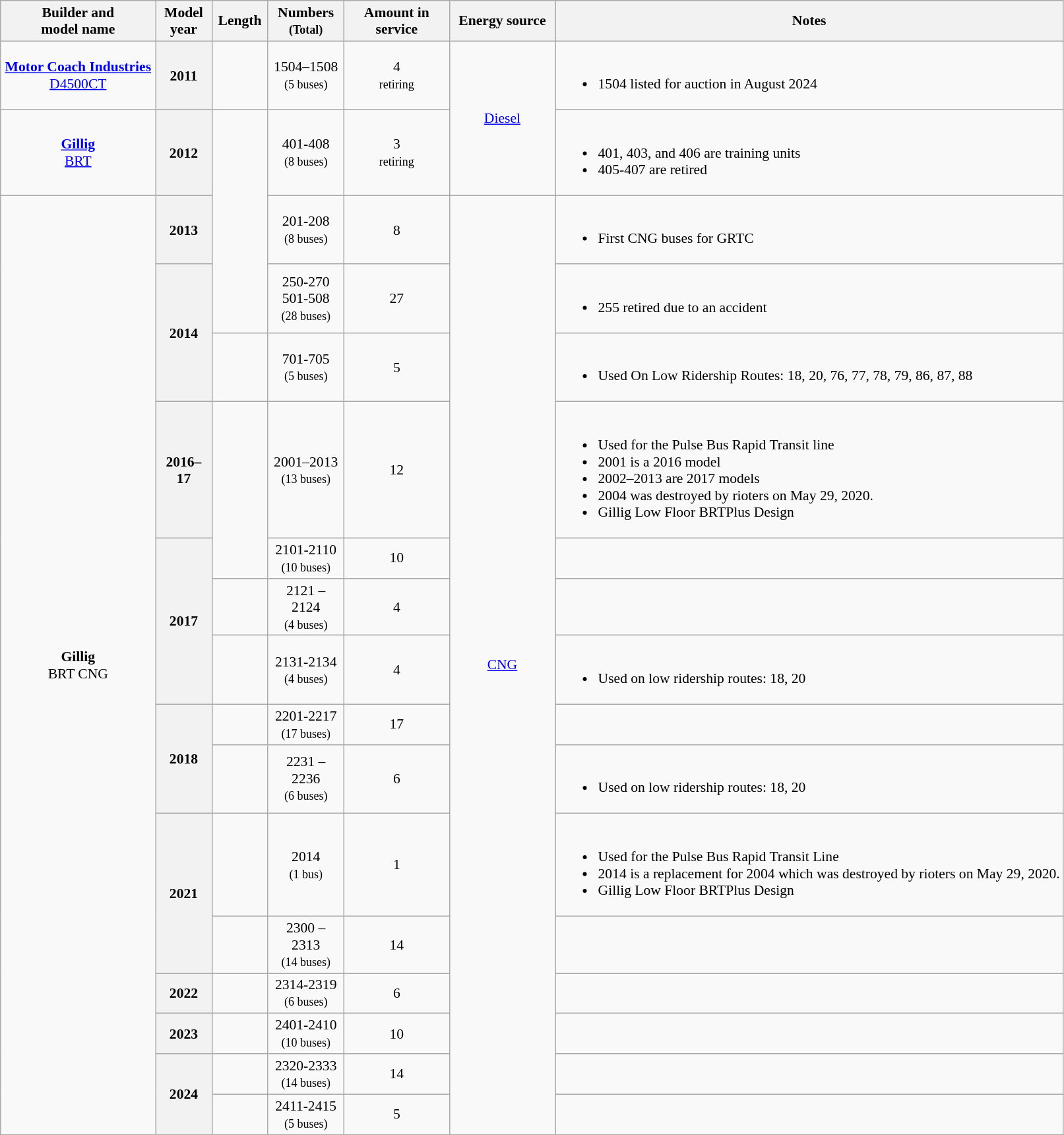<table class="wikitable" style="font-size: 90%;" |>
<tr>
<th style=width:150px;>Builder and<br>model name</th>
<th style=width:50px;>Model year</th>
<th style=width:50px;>Length</th>
<th style=width:70px;>Numbers<br><small>(Total)</small></th>
<th style=width:100px;>Amount in service</th>
<th style=width:100px;>Energy source</th>
<th>Notes</th>
</tr>
<tr>
<td align=center><strong><a href='#'>Motor Coach Industries</a></strong><br><a href='#'>D4500CT</a></td>
<th align=center>2011</th>
<td align=center></td>
<td align=center>1504–1508<br><small>(5 buses)</small></td>
<td align=center>4<br><small>retiring</small></td>
<td rowspan=2 align=center><a href='#'>Diesel</a></td>
<td><br><ul><li>1504 listed for auction in August 2024</li></ul></td>
</tr>
<tr>
<td align=center><strong><a href='#'>Gillig</a></strong><br><a href='#'>BRT</a></td>
<th align=center>2012</th>
<td rowspan=3 align=center></td>
<td align=center>401-408<br><small>(8 buses)</small></td>
<td align=center>3<br><small>retiring</small></td>
<td><br><ul><li>401, 403, and 406 are training units</li><li>405-407 are retired</li></ul></td>
</tr>
<tr>
<td rowspan="15" align="center"><strong>Gillig</strong><br>BRT CNG</td>
<th align=center>2013</th>
<td align=center>201-208<br><small>(8 buses)</small></td>
<td align=center>8</td>
<td rowspan="15" align="center"><a href='#'>CNG</a></td>
<td><br><ul><li>First CNG buses for GRTC</li></ul></td>
</tr>
<tr>
<th rowspan=2 align=center>2014</th>
<td align=center>250-270<br>501-508<br><small>(28 buses)</small></td>
<td align=center>27</td>
<td><br><ul><li>255 retired due to an accident</li></ul></td>
</tr>
<tr>
<td align=center></td>
<td align=center>701-705<br><small>(5 buses)</small></td>
<td align=center>5</td>
<td><br><ul><li>Used On Low Ridership Routes: 18, 20, 76, 77, 78, 79, 86, 87, 88</li></ul></td>
</tr>
<tr>
<th align=center>2016–17</th>
<td rowspan=2 align=center></td>
<td align=center>2001–2013<br><small>(13 buses)</small></td>
<td align=center>12</td>
<td><br><ul><li>Used for the Pulse Bus Rapid Transit line</li><li>2001 is a 2016 model</li><li>2002–2013 are 2017 models</li><li>2004 was destroyed by rioters on May 29, 2020.</li><li>Gillig Low Floor BRTPlus Design</li></ul></td>
</tr>
<tr>
<th rowspan=3 align=center>2017</th>
<td align=center>2101-2110<br><small>(10 buses)</small></td>
<td align=center>10</td>
<td></td>
</tr>
<tr>
<td align=center></td>
<td align=center>2121 – 2124<br><small>(4 buses)</small></td>
<td align=center>4</td>
<td></td>
</tr>
<tr>
<td align=center></td>
<td align=center>2131-2134<br><small>(4 buses)</small></td>
<td align=center>4</td>
<td><br><ul><li>Used on low ridership routes: 18, 20</li></ul></td>
</tr>
<tr>
<th align="center" rowspan="2">2018</th>
<td align=center></td>
<td align=center>2201-2217<br><small>(17 buses)</small></td>
<td align=center>17</td>
<td></td>
</tr>
<tr>
<td align=center></td>
<td align=center>2231 – 2236<br><small>(6 buses)</small></td>
<td align=center>6</td>
<td><br><ul><li>Used on low ridership routes: 18, 20</li></ul></td>
</tr>
<tr>
<th rowspan="2" align="center">2021</th>
<td align="center"></td>
<td align="center">2014<br><small>(1 bus)</small></td>
<td align=center>1</td>
<td><br><ul><li>Used for the Pulse Bus Rapid Transit Line</li><li>2014 is a replacement for 2004 which was destroyed by rioters on May 29, 2020.</li><li>Gillig Low Floor BRTPlus Design</li></ul></td>
</tr>
<tr>
<td align="center"></td>
<td align="center">2300 – 2313<br><small>(14 buses)</small></td>
<td align=center>14</td>
<td></td>
</tr>
<tr>
<th rowspan=1 align=center>2022</th>
<td align=center></td>
<td align=center>2314-2319<br><small>(6 buses)</small></td>
<td align=center>6</td>
<td></td>
</tr>
<tr>
<th rowspan=1 align=center>2023</th>
<td align=center></td>
<td align=center>2401-2410<br><small>(10 buses)</small></td>
<td align=center>10</td>
<td></td>
</tr>
<tr>
<th rowspan="2" align="center">2024</th>
<td align=center></td>
<td align=center>2320-2333<br><small>(14 buses)</small></td>
<td align=center>14</td>
<td></td>
</tr>
<tr>
<td align=center></td>
<td align=center>2411-2415<br><small>(5 buses)</small></td>
<td align=center>5</td>
<td></td>
</tr>
</table>
